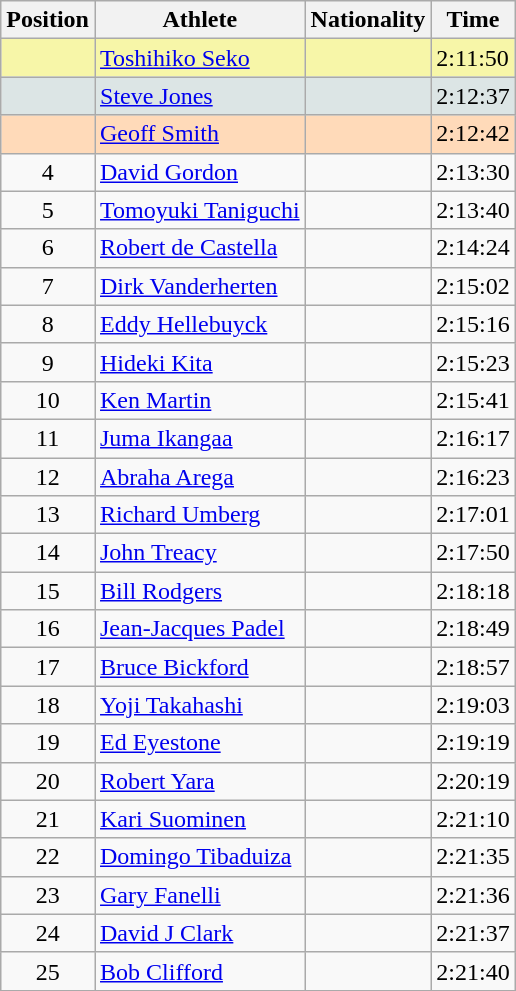<table class="wikitable sortable">
<tr>
<th>Position</th>
<th>Athlete</th>
<th>Nationality</th>
<th>Time</th>
</tr>
<tr bgcolor=#F7F6A8>
<td align=center></td>
<td><a href='#'>Toshihiko Seko</a></td>
<td></td>
<td>2:11:50</td>
</tr>
<tr bgcolor=#DCE5E5>
<td align=center></td>
<td><a href='#'>Steve Jones</a></td>
<td></td>
<td>2:12:37</td>
</tr>
<tr bgcolor=#FFDAB9>
<td align=center></td>
<td><a href='#'>Geoff Smith</a></td>
<td></td>
<td>2:12:42</td>
</tr>
<tr>
<td align=center>4</td>
<td><a href='#'>David Gordon</a></td>
<td></td>
<td>2:13:30</td>
</tr>
<tr>
<td align=center>5</td>
<td><a href='#'>Tomoyuki Taniguchi</a></td>
<td></td>
<td>2:13:40</td>
</tr>
<tr>
<td align=center>6</td>
<td><a href='#'>Robert de Castella</a></td>
<td></td>
<td>2:14:24</td>
</tr>
<tr>
<td align=center>7</td>
<td><a href='#'>Dirk Vanderherten</a></td>
<td></td>
<td>2:15:02</td>
</tr>
<tr>
<td align=center>8</td>
<td><a href='#'>Eddy Hellebuyck</a></td>
<td></td>
<td>2:15:16</td>
</tr>
<tr>
<td align=center>9</td>
<td><a href='#'>Hideki Kita</a></td>
<td></td>
<td>2:15:23</td>
</tr>
<tr>
<td align=center>10</td>
<td><a href='#'>Ken Martin</a></td>
<td></td>
<td>2:15:41</td>
</tr>
<tr>
<td align=center>11</td>
<td><a href='#'>Juma Ikangaa</a></td>
<td></td>
<td>2:16:17</td>
</tr>
<tr>
<td align=center>12</td>
<td><a href='#'>Abraha Arega</a></td>
<td></td>
<td>2:16:23</td>
</tr>
<tr>
<td align=center>13</td>
<td><a href='#'>Richard Umberg</a></td>
<td></td>
<td>2:17:01</td>
</tr>
<tr>
<td align=center>14</td>
<td><a href='#'>John Treacy</a></td>
<td></td>
<td>2:17:50</td>
</tr>
<tr>
<td align=center>15</td>
<td><a href='#'>Bill Rodgers</a></td>
<td></td>
<td>2:18:18</td>
</tr>
<tr>
<td align=center>16</td>
<td><a href='#'>Jean-Jacques Padel</a></td>
<td></td>
<td>2:18:49</td>
</tr>
<tr>
<td align=center>17</td>
<td><a href='#'>Bruce Bickford</a></td>
<td></td>
<td>2:18:57</td>
</tr>
<tr>
<td align=center>18</td>
<td><a href='#'>Yoji Takahashi</a></td>
<td></td>
<td>2:19:03</td>
</tr>
<tr>
<td align=center>19</td>
<td><a href='#'>Ed Eyestone</a></td>
<td></td>
<td>2:19:19</td>
</tr>
<tr>
<td align=center>20</td>
<td><a href='#'>Robert Yara</a></td>
<td></td>
<td>2:20:19</td>
</tr>
<tr>
<td align=center>21</td>
<td><a href='#'>Kari Suominen</a></td>
<td></td>
<td>2:21:10</td>
</tr>
<tr>
<td align=center>22</td>
<td><a href='#'>Domingo Tibaduiza</a></td>
<td></td>
<td>2:21:35</td>
</tr>
<tr>
<td align=center>23</td>
<td><a href='#'>Gary Fanelli</a></td>
<td></td>
<td>2:21:36</td>
</tr>
<tr>
<td align=center>24</td>
<td><a href='#'>David J Clark</a></td>
<td></td>
<td>2:21:37</td>
</tr>
<tr>
<td align=center>25</td>
<td><a href='#'>Bob Clifford</a></td>
<td></td>
<td>2:21:40</td>
</tr>
</table>
